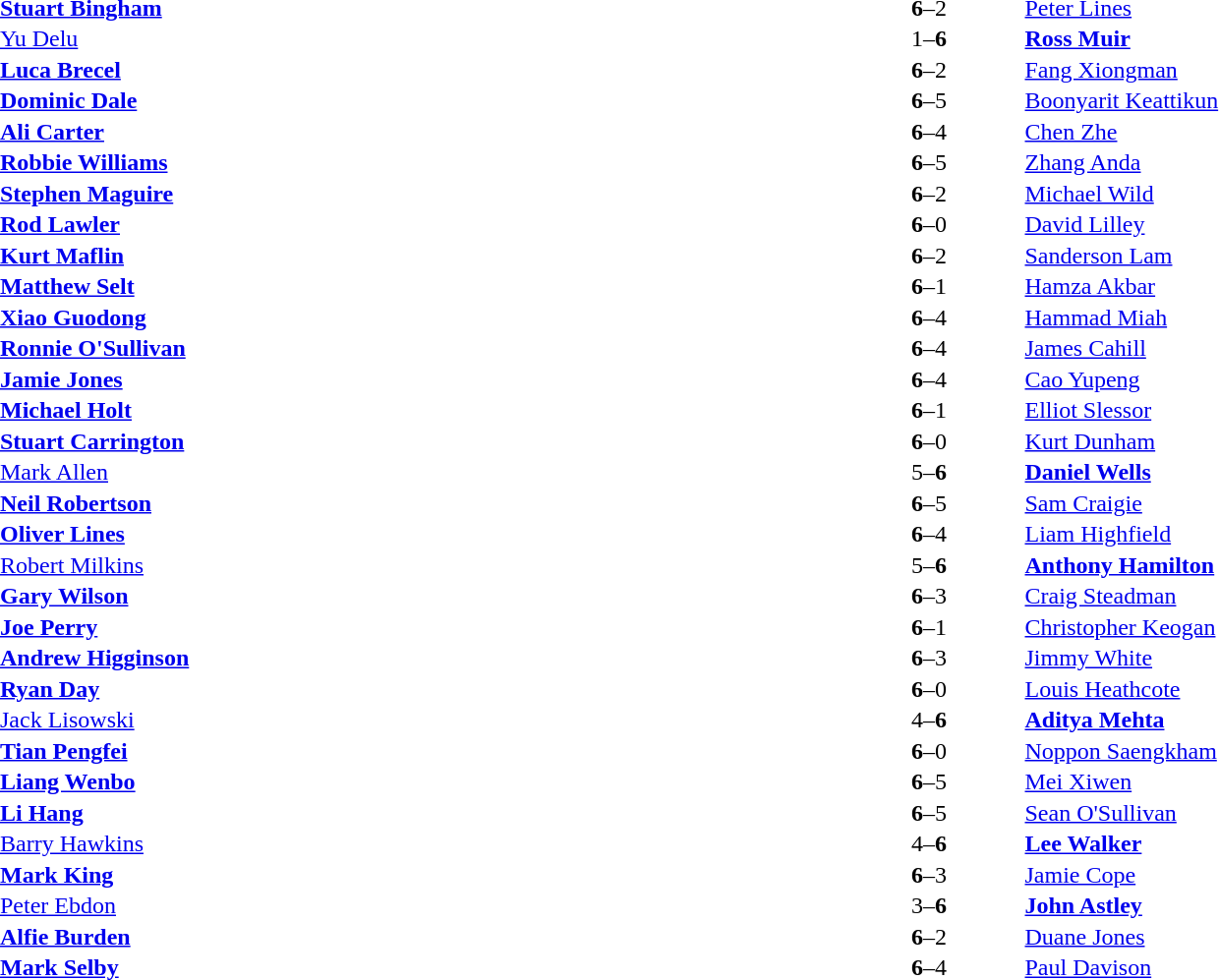<table width="100%" cellspacing="1">
<tr>
<th width=45%></th>
<th width=10%></th>
<th width=45%></th>
</tr>
<tr>
<td> <strong><a href='#'>Stuart Bingham</a></strong></td>
<td align="center"><strong>6</strong>–2</td>
<td> <a href='#'>Peter Lines</a></td>
</tr>
<tr>
<td> <a href='#'>Yu Delu</a></td>
<td align="center">1–<strong>6</strong></td>
<td> <strong><a href='#'>Ross Muir</a></strong></td>
</tr>
<tr>
<td> <strong><a href='#'>Luca Brecel</a></strong></td>
<td align="center"><strong>6</strong>–2</td>
<td> <a href='#'>Fang Xiongman</a></td>
</tr>
<tr>
<td> <strong><a href='#'>Dominic Dale</a></strong></td>
<td align="center"><strong>6</strong>–5</td>
<td> <a href='#'>Boonyarit Keattikun</a></td>
</tr>
<tr>
<td> <strong><a href='#'>Ali Carter</a></strong></td>
<td align="center"><strong>6</strong>–4</td>
<td> <a href='#'>Chen Zhe</a></td>
</tr>
<tr>
<td> <strong><a href='#'>Robbie Williams</a></strong></td>
<td align="center"><strong>6</strong>–5</td>
<td> <a href='#'>Zhang Anda</a></td>
</tr>
<tr>
<td> <strong><a href='#'>Stephen Maguire</a></strong></td>
<td align="center"><strong>6</strong>–2</td>
<td> <a href='#'>Michael Wild</a></td>
</tr>
<tr>
<td> <strong><a href='#'>Rod Lawler</a></strong></td>
<td align="center"><strong>6</strong>–0</td>
<td> <a href='#'>David Lilley</a></td>
</tr>
<tr>
<td> <strong><a href='#'>Kurt Maflin</a></strong></td>
<td align="center"><strong>6</strong>–2</td>
<td> <a href='#'>Sanderson Lam</a></td>
</tr>
<tr>
<td> <strong><a href='#'>Matthew Selt</a></strong></td>
<td align="center"><strong>6</strong>–1</td>
<td> <a href='#'>Hamza Akbar</a></td>
</tr>
<tr>
<td> <strong><a href='#'>Xiao Guodong</a></strong></td>
<td align="center"><strong>6</strong>–4</td>
<td> <a href='#'>Hammad Miah</a></td>
</tr>
<tr>
<td> <strong><a href='#'>Ronnie O'Sullivan</a></strong></td>
<td align="center"><strong>6</strong>–4</td>
<td> <a href='#'>James Cahill</a></td>
</tr>
<tr>
<td> <strong><a href='#'>Jamie Jones</a></strong></td>
<td align="center"><strong>6</strong>–4</td>
<td> <a href='#'>Cao Yupeng</a></td>
</tr>
<tr>
<td> <strong><a href='#'>Michael Holt</a></strong></td>
<td align="center"><strong>6</strong>–1</td>
<td> <a href='#'>Elliot Slessor</a></td>
</tr>
<tr>
<td> <strong><a href='#'>Stuart Carrington</a></strong></td>
<td align="center"><strong>6</strong>–0</td>
<td> <a href='#'>Kurt Dunham</a></td>
</tr>
<tr>
<td> <a href='#'>Mark Allen</a></td>
<td align="center">5–<strong>6</strong></td>
<td> <strong><a href='#'>Daniel Wells</a></strong></td>
</tr>
<tr>
<td> <strong><a href='#'>Neil Robertson</a></strong></td>
<td align="center"><strong>6</strong>–5</td>
<td> <a href='#'>Sam Craigie</a></td>
</tr>
<tr>
<td> <strong><a href='#'>Oliver Lines</a></strong></td>
<td align="center"><strong>6</strong>–4</td>
<td> <a href='#'>Liam Highfield</a></td>
</tr>
<tr>
<td> <a href='#'>Robert Milkins</a></td>
<td align="center">5–<strong>6</strong></td>
<td> <strong><a href='#'>Anthony Hamilton</a></strong></td>
</tr>
<tr>
<td> <strong><a href='#'>Gary Wilson</a></strong></td>
<td align="center"><strong>6</strong>–3</td>
<td> <a href='#'>Craig Steadman</a></td>
</tr>
<tr>
<td> <strong><a href='#'>Joe Perry</a></strong></td>
<td align="center"><strong>6</strong>–1</td>
<td> <a href='#'>Christopher Keogan</a></td>
</tr>
<tr>
<td> <strong><a href='#'>Andrew Higginson</a></strong></td>
<td align="center"><strong>6</strong>–3</td>
<td> <a href='#'>Jimmy White</a></td>
</tr>
<tr>
<td> <strong><a href='#'>Ryan Day</a></strong></td>
<td align="center"><strong>6</strong>–0</td>
<td> <a href='#'>Louis Heathcote</a></td>
</tr>
<tr>
<td> <a href='#'>Jack Lisowski</a></td>
<td align="center">4–<strong>6</strong></td>
<td> <strong><a href='#'>Aditya Mehta</a></strong></td>
</tr>
<tr>
<td> <strong><a href='#'>Tian Pengfei</a></strong></td>
<td align="center"><strong>6</strong>–0</td>
<td> <a href='#'>Noppon Saengkham</a></td>
</tr>
<tr>
<td> <strong><a href='#'>Liang Wenbo</a></strong></td>
<td align="center"><strong>6</strong>–5</td>
<td> <a href='#'>Mei Xiwen</a></td>
</tr>
<tr>
<td> <strong><a href='#'>Li Hang</a></strong></td>
<td align="center"><strong>6</strong>–5</td>
<td> <a href='#'>Sean O'Sullivan</a></td>
</tr>
<tr>
<td> <a href='#'>Barry Hawkins</a></td>
<td align="center">4–<strong>6</strong></td>
<td> <strong><a href='#'>Lee Walker</a></strong></td>
</tr>
<tr>
<td> <strong><a href='#'>Mark King</a></strong></td>
<td align="center"><strong>6</strong>–3</td>
<td> <a href='#'>Jamie Cope</a></td>
</tr>
<tr>
<td> <a href='#'>Peter Ebdon</a></td>
<td align="center">3–<strong>6</strong></td>
<td> <strong><a href='#'>John Astley</a></strong></td>
</tr>
<tr>
<td> <strong><a href='#'>Alfie Burden</a></strong></td>
<td align="center"><strong>6</strong>–2</td>
<td> <a href='#'>Duane Jones</a></td>
</tr>
<tr>
<td> <strong><a href='#'>Mark Selby</a></strong></td>
<td align="center"><strong>6</strong>–4</td>
<td> <a href='#'>Paul Davison</a></td>
</tr>
</table>
